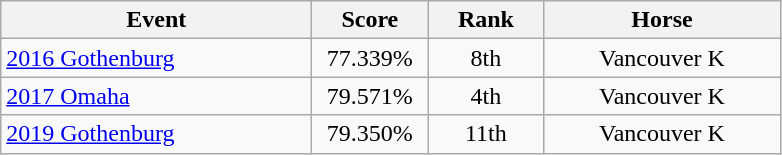<table class="wikitable" style="text-align: center;">
<tr>
<th style="width:200px;">Event</th>
<th style="width:70px;">Score</th>
<th style="width:70px;">Rank</th>
<th style="width:150px;">Horse</th>
</tr>
<tr>
<td align=left> <a href='#'>2016 Gothenburg</a></td>
<td>77.339%</td>
<td>8th</td>
<td>Vancouver K</td>
</tr>
<tr>
<td align=left> <a href='#'>2017 Omaha</a></td>
<td>79.571%</td>
<td>4th</td>
<td>Vancouver K</td>
</tr>
<tr>
<td align=left> <a href='#'>2019 Gothenburg</a></td>
<td>79.350%</td>
<td>11th</td>
<td>Vancouver K</td>
</tr>
</table>
